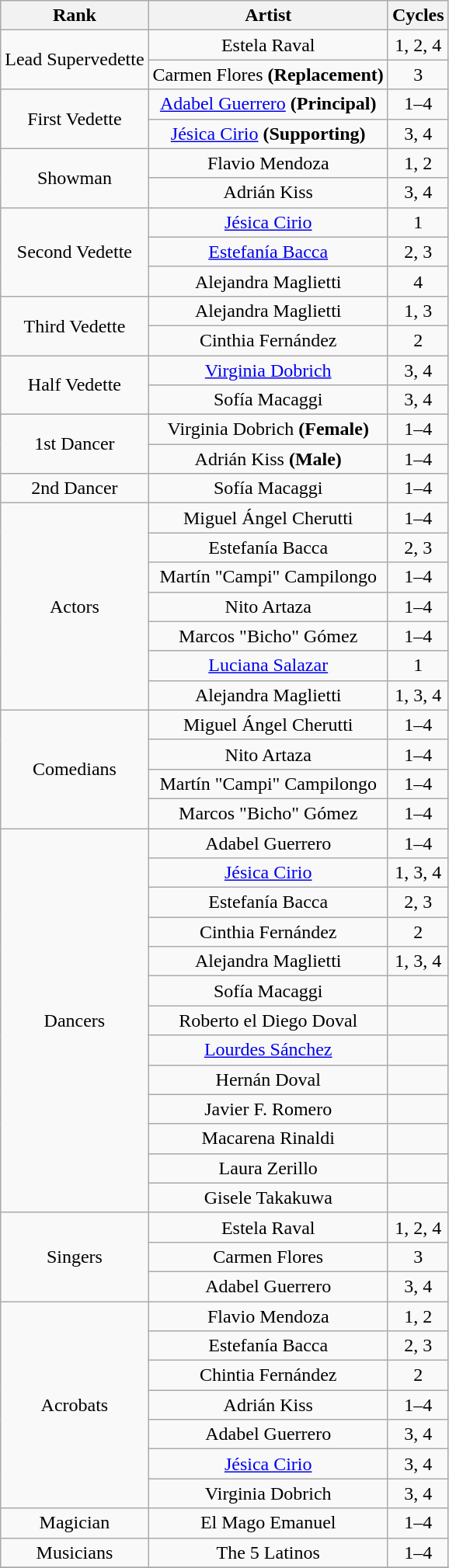<table class="wikitable" style="text-align:center">
<tr>
<th>Rank</th>
<th>Artist</th>
<th>Cycles</th>
</tr>
<tr>
<td rowspan=2>Lead Supervedette</td>
<td>Estela Raval</td>
<td>1, 2, 4</td>
</tr>
<tr>
<td>Carmen Flores <strong>(Replacement)</strong></td>
<td>3</td>
</tr>
<tr>
<td rowspan=2>First Vedette</td>
<td><a href='#'>Adabel Guerrero</a> <strong>(Principal)</strong></td>
<td>1–4</td>
</tr>
<tr>
<td><a href='#'>Jésica Cirio</a> <strong>(Supporting)</strong></td>
<td>3, 4</td>
</tr>
<tr>
<td rowspan=2>Showman</td>
<td>Flavio Mendoza</td>
<td>1, 2</td>
</tr>
<tr>
<td>Adrián Kiss</td>
<td>3, 4</td>
</tr>
<tr>
<td rowspan=3>Second Vedette</td>
<td><a href='#'>Jésica Cirio</a></td>
<td>1</td>
</tr>
<tr>
<td><a href='#'>Estefanía Bacca</a></td>
<td>2, 3</td>
</tr>
<tr>
<td>Alejandra Maglietti</td>
<td>4</td>
</tr>
<tr>
<td rowspan=2>Third Vedette</td>
<td>Alejandra Maglietti</td>
<td>1, 3</td>
</tr>
<tr>
<td>Cinthia Fernández</td>
<td>2</td>
</tr>
<tr>
<td rowspan=2>Half Vedette</td>
<td><a href='#'>Virginia Dobrich</a></td>
<td>3, 4</td>
</tr>
<tr>
<td>Sofía Macaggi</td>
<td>3, 4</td>
</tr>
<tr>
<td rowspan=2>1st Dancer</td>
<td>Virginia Dobrich <strong>(Female)</strong></td>
<td>1–4</td>
</tr>
<tr>
<td>Adrián Kiss <strong>(Male)</strong></td>
<td>1–4</td>
</tr>
<tr>
<td>2nd Dancer</td>
<td>Sofía Macaggi</td>
<td>1–4</td>
</tr>
<tr>
<td rowspan=7>Actors</td>
<td>Miguel Ángel Cherutti</td>
<td>1–4</td>
</tr>
<tr>
<td>Estefanía Bacca</td>
<td>2, 3</td>
</tr>
<tr>
<td>Martín "Campi" Campilongo</td>
<td>1–4</td>
</tr>
<tr>
<td>Nito Artaza</td>
<td>1–4</td>
</tr>
<tr>
<td>Marcos "Bicho" Gómez</td>
<td>1–4</td>
</tr>
<tr>
<td><a href='#'>Luciana Salazar</a></td>
<td>1</td>
</tr>
<tr>
<td>Alejandra Maglietti</td>
<td>1, 3, 4</td>
</tr>
<tr>
<td rowspan=4>Comedians</td>
<td>Miguel Ángel Cherutti</td>
<td>1–4</td>
</tr>
<tr>
<td>Nito Artaza</td>
<td>1–4</td>
</tr>
<tr>
<td>Martín "Campi" Campilongo</td>
<td>1–4</td>
</tr>
<tr>
<td>Marcos "Bicho" Gómez</td>
<td>1–4</td>
</tr>
<tr>
<td rowspan=13>Dancers</td>
<td>Adabel Guerrero</td>
<td>1–4</td>
</tr>
<tr>
<td><a href='#'>Jésica Cirio</a></td>
<td>1, 3, 4</td>
</tr>
<tr>
<td>Estefanía Bacca</td>
<td>2, 3</td>
</tr>
<tr>
<td>Cinthia Fernández</td>
<td>2</td>
</tr>
<tr>
<td>Alejandra Maglietti</td>
<td>1, 3, 4</td>
</tr>
<tr>
<td>Sofía Macaggi</td>
<td></td>
</tr>
<tr>
<td>Roberto el Diego Doval</td>
<td></td>
</tr>
<tr>
<td><a href='#'>Lourdes Sánchez</a></td>
<td></td>
</tr>
<tr>
<td>Hernán Doval</td>
<td></td>
</tr>
<tr>
<td>Javier F. Romero</td>
<td></td>
</tr>
<tr>
<td>Macarena Rinaldi</td>
<td></td>
</tr>
<tr>
<td>Laura Zerillo</td>
<td></td>
</tr>
<tr>
<td>Gisele Takakuwa</td>
<td></td>
</tr>
<tr>
<td rowspan=3>Singers</td>
<td>Estela Raval</td>
<td>1, 2, 4</td>
</tr>
<tr>
<td>Carmen Flores</td>
<td>3</td>
</tr>
<tr>
<td>Adabel Guerrero</td>
<td>3, 4</td>
</tr>
<tr>
<td rowspan=7>Acrobats</td>
<td>Flavio Mendoza</td>
<td>1, 2</td>
</tr>
<tr>
<td>Estefanía Bacca</td>
<td>2, 3</td>
</tr>
<tr>
<td>Chintia Fernández</td>
<td>2</td>
</tr>
<tr>
<td>Adrián Kiss</td>
<td>1–4</td>
</tr>
<tr>
<td>Adabel Guerrero</td>
<td>3, 4</td>
</tr>
<tr>
<td><a href='#'>Jésica Cirio</a></td>
<td>3, 4</td>
</tr>
<tr>
<td>Virginia Dobrich</td>
<td>3, 4</td>
</tr>
<tr>
<td>Magician</td>
<td>El Mago Emanuel</td>
<td>1–4</td>
</tr>
<tr>
<td>Musicians</td>
<td>The 5 Latinos</td>
<td>1–4</td>
</tr>
<tr>
</tr>
</table>
